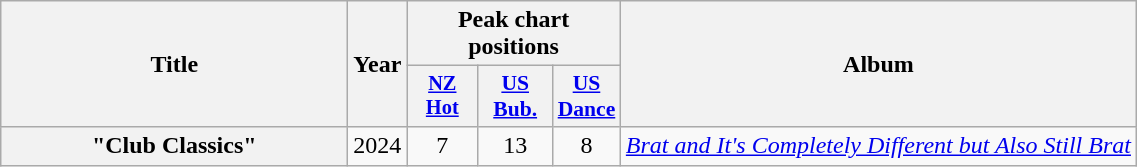<table class="wikitable plainrowheaders" style=text-align:center;>
<tr>
<th scope="col" rowspan="2" style="width:14em;">Title</th>
<th scope="col" rowspan="2" style="width:1em;">Year</th>
<th scope="col" colspan="3">Peak chart positions</th>
<th scope="col" rowspan="2">Album</th>
</tr>
<tr>
<th scope="col" style="width:3em;font-size:85%;"><a href='#'>NZ<br>Hot</a><br></th>
<th scope="col" style="width:3em;font-size:90%;"><a href='#'>US<br>Bub.</a><br></th>
<th scope="col" style="width:2.5em;font-size:90%;"><a href='#'>US<br>Dance</a><br></th>
</tr>
<tr>
<th scope="row">"Club Classics" <br></th>
<td>2024</td>
<td>7</td>
<td>13</td>
<td>8</td>
<td><em><a href='#'>Brat and It's Completely Different but Also Still Brat</a></em></td>
</tr>
</table>
